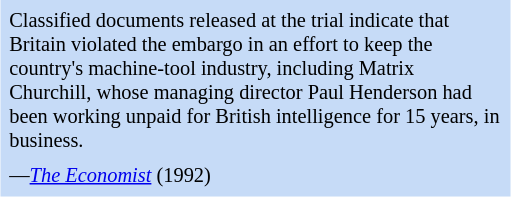<table class="toccolours" style="float: right; margin-left: 1em; margin-right: 2em; font-size: 85%; background:#c6dbf7; color:black; width:25em;" cellspacing="5">
<tr>
<td style="text-align: left;">Classified documents released at the trial indicate that Britain violated the embargo in an effort to keep the country's machine-tool industry, including Matrix Churchill, whose managing director Paul Henderson had been working unpaid for British intelligence for 15 years, in business.</td>
</tr>
<tr>
<td style="text-align: left;">—<em><a href='#'>The Economist</a></em> (1992)</td>
</tr>
</table>
